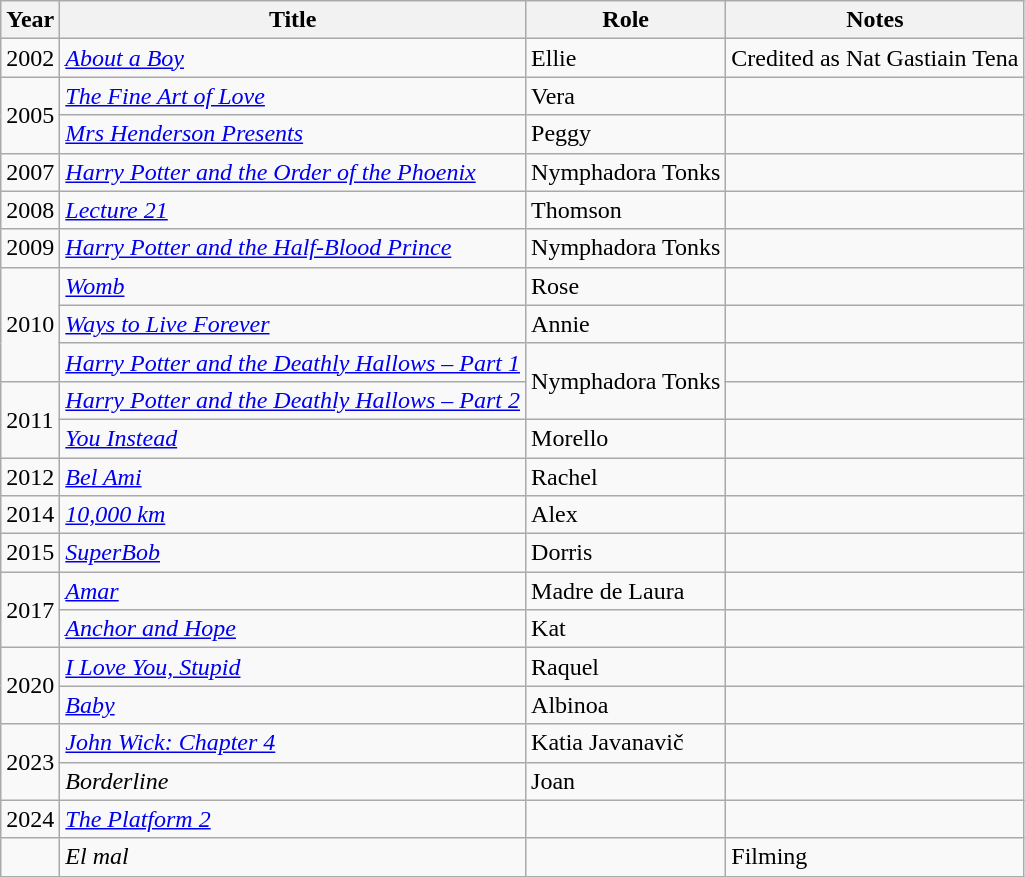<table class="wikitable">
<tr>
<th>Year</th>
<th>Title</th>
<th>Role</th>
<th class="unsortable">Notes</th>
</tr>
<tr>
<td>2002</td>
<td><em><a href='#'>About a Boy</a></em></td>
<td>Ellie</td>
<td>Credited as Nat Gastiain Tena</td>
</tr>
<tr>
<td rowspan="2">2005</td>
<td><em><a href='#'>The Fine Art of Love</a></em></td>
<td>Vera</td>
<td></td>
</tr>
<tr>
<td><em><a href='#'>Mrs Henderson Presents</a></em></td>
<td>Peggy</td>
<td></td>
</tr>
<tr>
<td>2007</td>
<td><em><a href='#'>Harry Potter and the Order of the Phoenix</a></em></td>
<td>Nymphadora Tonks</td>
<td></td>
</tr>
<tr>
<td>2008</td>
<td><em><a href='#'>Lecture 21</a></em></td>
<td>Thomson</td>
<td></td>
</tr>
<tr>
<td>2009</td>
<td><em><a href='#'>Harry Potter and the Half-Blood Prince</a></em></td>
<td>Nymphadora Tonks</td>
<td></td>
</tr>
<tr>
<td rowspan="3">2010</td>
<td><em><a href='#'>Womb</a></em></td>
<td>Rose</td>
<td></td>
</tr>
<tr>
<td><em><a href='#'>Ways to Live Forever</a></em></td>
<td>Annie</td>
<td></td>
</tr>
<tr>
<td><em><a href='#'>Harry Potter and the Deathly Hallows – Part 1</a></em></td>
<td rowspan=2>Nymphadora Tonks</td>
<td></td>
</tr>
<tr>
<td rowspan="2">2011</td>
<td><em><a href='#'>Harry Potter and the Deathly Hallows – Part 2</a></em></td>
<td></td>
</tr>
<tr>
<td><em><a href='#'>You Instead</a></em></td>
<td>Morello</td>
<td></td>
</tr>
<tr>
<td>2012</td>
<td><em><a href='#'>Bel Ami</a></em></td>
<td>Rachel</td>
<td></td>
</tr>
<tr>
<td>2014</td>
<td><em><a href='#'>10,000 km</a></em></td>
<td>Alex</td>
<td></td>
</tr>
<tr>
<td>2015</td>
<td><em><a href='#'>SuperBob</a></em></td>
<td>Dorris</td>
<td></td>
</tr>
<tr>
<td rowspan="2">2017</td>
<td><em><a href='#'>Amar</a></em></td>
<td>Madre de Laura</td>
<td></td>
</tr>
<tr>
<td><em><a href='#'>Anchor and Hope</a></em></td>
<td>Kat</td>
<td></td>
</tr>
<tr>
<td rowspan = "2">2020</td>
<td><em><a href='#'>I Love You, Stupid</a></em></td>
<td>Raquel</td>
<td></td>
</tr>
<tr>
<td><em><a href='#'>Baby</a></em></td>
<td>Albinoa</td>
<td></td>
</tr>
<tr>
<td rowspan="2">2023</td>
<td><em><a href='#'>John Wick: Chapter 4</a></em></td>
<td>Katia Javanavič</td>
<td></td>
</tr>
<tr>
<td><em>Borderline</em></td>
<td>Joan</td>
<td></td>
</tr>
<tr>
<td>2024</td>
<td><em><a href='#'>The Platform 2</a></em></td>
<td></td>
<td></td>
</tr>
<tr>
<td></td>
<td><em>El mal</em></td>
<td></td>
<td>Filming</td>
</tr>
</table>
